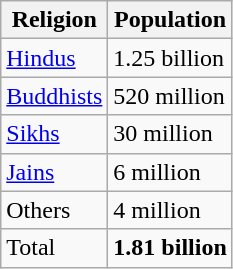<table class="wikitable floatright">
<tr>
<th>Religion</th>
<th>Population</th>
</tr>
<tr>
<td><a href='#'>Hindus</a> </td>
<td>1.25 billion</td>
</tr>
<tr>
<td><a href='#'>Buddhists</a> </td>
<td>520 million</td>
</tr>
<tr>
<td><a href='#'>Sikhs</a> </td>
<td>30 million</td>
</tr>
<tr>
<td><a href='#'>Jains</a></td>
<td>6 million</td>
</tr>
<tr>
<td>Others</td>
<td>4 million</td>
</tr>
<tr>
<td>Total</td>
<td><strong>1.81 billion</strong></td>
</tr>
</table>
